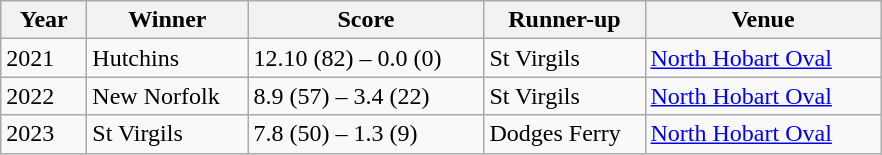<table class="wikitable sortable">
<tr>
<th width="50px">Year</th>
<th width="100px">Winner</th>
<th width="150px">Score</th>
<th width="100px">Runner-up</th>
<th width="150px">Venue</th>
</tr>
<tr>
<td>2021</td>
<td>Hutchins</td>
<td>12.10 (82) – 0.0 (0)</td>
<td>St Virgils</td>
<td><a href='#'>North Hobart Oval</a></td>
</tr>
<tr>
<td>2022</td>
<td>New Norfolk</td>
<td>8.9 (57) – 3.4 (22)</td>
<td>St Virgils</td>
<td><a href='#'>North Hobart Oval</a></td>
</tr>
<tr>
<td>2023</td>
<td>St Virgils</td>
<td>7.8 (50) – 1.3 (9)</td>
<td>Dodges Ferry</td>
<td><a href='#'>North Hobart Oval</a></td>
</tr>
</table>
